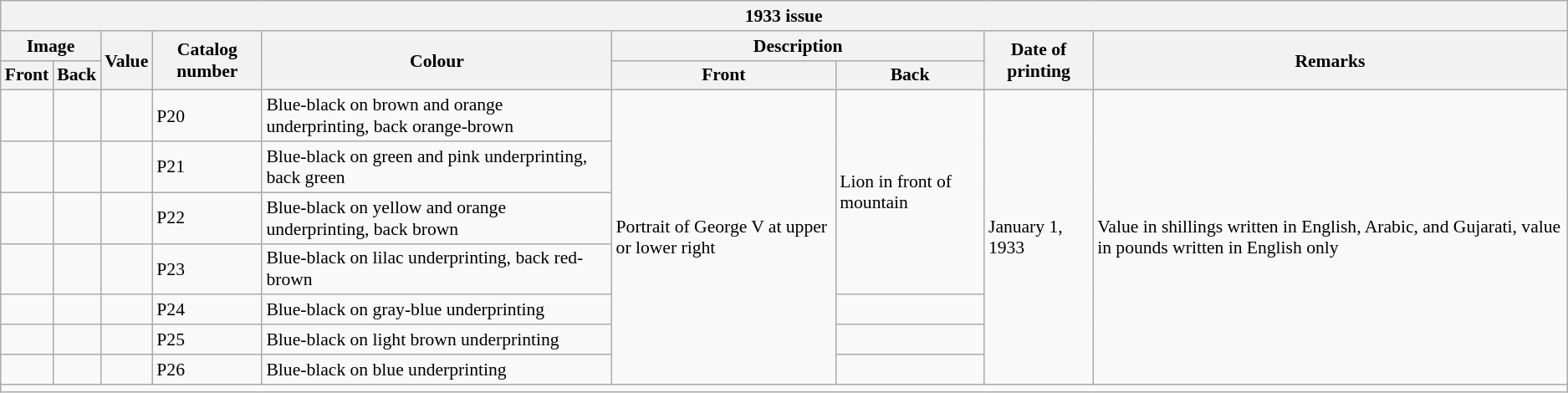<table class="wikitable" style="font-size: 90%">
<tr>
<th colspan="9">1933 issue</th>
</tr>
<tr>
<th colspan="2">Image</th>
<th rowspan="2">Value</th>
<th rowspan="2">Catalog number</th>
<th rowspan="2">Colour</th>
<th colspan="2">Description</th>
<th rowspan="2">Date of printing</th>
<th rowspan="2">Remarks</th>
</tr>
<tr>
<th>Front</th>
<th>Back</th>
<th>Front</th>
<th>Back</th>
</tr>
<tr>
<td align="center"></td>
<td align="center"></td>
<td></td>
<td>P20</td>
<td>Blue-black on brown and orange underprinting, back orange-brown</td>
<td rowspan="7">Portrait of George V at upper or lower right</td>
<td rowspan="4">Lion in front of mountain</td>
<td rowspan="7">January 1, 1933</td>
<td rowspan="7">Value in shillings written in English, Arabic, and Gujarati, value in pounds written in English only</td>
</tr>
<tr>
<td align="center"></td>
<td align="center"></td>
<td></td>
<td>P21</td>
<td>Blue-black on green and pink underprinting, back green</td>
</tr>
<tr>
<td align="center"></td>
<td align="center"></td>
<td><br></td>
<td>P22</td>
<td>Blue-black on yellow and orange underprinting, back brown</td>
</tr>
<tr>
<td align="center"></td>
<td align="center"></td>
<td><br></td>
<td>P23</td>
<td>Blue-black on lilac underprinting, back red-brown</td>
</tr>
<tr>
<td align="center"></td>
<td align="center"></td>
<td><br></td>
<td>P24</td>
<td>Blue-black on gray-blue underprinting</td>
<td></td>
</tr>
<tr>
<td align="center"></td>
<td align="center"></td>
<td><br></td>
<td>P25</td>
<td>Blue-black on light brown underprinting</td>
<td></td>
</tr>
<tr>
<td align="center"></td>
<td align="center"></td>
<td><br></td>
<td>P26</td>
<td>Blue-black on blue underprinting</td>
<td></td>
</tr>
<tr>
<td colspan="9"></td>
</tr>
</table>
